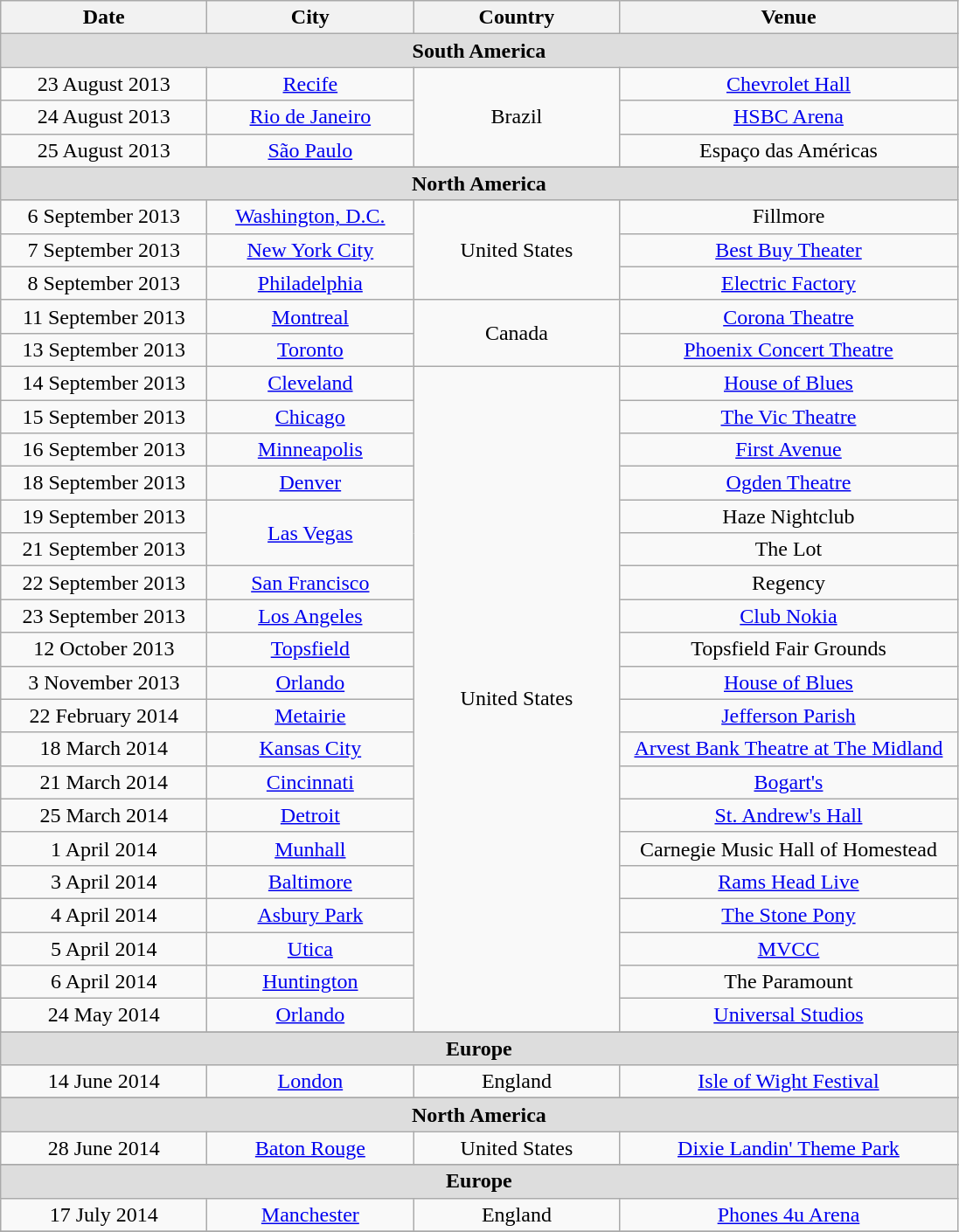<table class="wikitable" style="text-align:center;">
<tr>
<th style="width:150px;">Date</th>
<th style="width:150px;">City</th>
<th style="width:150px;">Country</th>
<th style="width:250px;">Venue</th>
</tr>
<tr style="background:#ddd;">
<td colspan="4" style="text-align:center;"><strong>South America</strong></td>
</tr>
<tr>
<td>23 August 2013</td>
<td><a href='#'>Recife</a></td>
<td rowspan=3>Brazil</td>
<td><a href='#'>Chevrolet Hall</a></td>
</tr>
<tr>
<td>24 August 2013</td>
<td><a href='#'>Rio de Janeiro</a></td>
<td><a href='#'>HSBC Arena</a></td>
</tr>
<tr>
<td>25 August 2013</td>
<td><a href='#'>São Paulo</a></td>
<td>Espaço das Américas</td>
</tr>
<tr>
</tr>
<tr style="background:#ddd;">
<td colspan="4" style="text-align:center;"><strong>North America</strong></td>
</tr>
<tr>
<td>6 September 2013</td>
<td><a href='#'>Washington, D.C.</a></td>
<td rowspan=3>United States</td>
<td>Fillmore</td>
</tr>
<tr>
<td>7 September 2013</td>
<td><a href='#'>New York City</a></td>
<td><a href='#'>Best Buy Theater</a></td>
</tr>
<tr>
<td>8 September 2013</td>
<td><a href='#'>Philadelphia</a></td>
<td><a href='#'>Electric Factory</a></td>
</tr>
<tr>
<td>11 September 2013</td>
<td><a href='#'>Montreal</a></td>
<td rowspan=2>Canada</td>
<td><a href='#'>Corona Theatre</a></td>
</tr>
<tr>
<td>13 September 2013</td>
<td><a href='#'>Toronto</a></td>
<td><a href='#'>Phoenix Concert Theatre</a></td>
</tr>
<tr>
<td>14 September 2013</td>
<td><a href='#'>Cleveland</a></td>
<td rowspan=20>United States</td>
<td><a href='#'>House of Blues</a></td>
</tr>
<tr>
<td>15 September 2013</td>
<td><a href='#'>Chicago</a></td>
<td><a href='#'>The Vic Theatre</a></td>
</tr>
<tr>
<td>16 September 2013</td>
<td><a href='#'>Minneapolis</a></td>
<td><a href='#'>First Avenue</a></td>
</tr>
<tr>
<td>18 September 2013</td>
<td><a href='#'>Denver</a></td>
<td><a href='#'>Ogden Theatre</a></td>
</tr>
<tr>
<td>19 September 2013</td>
<td rowspan=2><a href='#'>Las Vegas</a></td>
<td>Haze Nightclub</td>
</tr>
<tr>
<td>21 September 2013</td>
<td>The Lot</td>
</tr>
<tr>
<td>22 September 2013</td>
<td><a href='#'>San Francisco</a></td>
<td>Regency</td>
</tr>
<tr>
<td>23 September 2013</td>
<td><a href='#'>Los Angeles</a></td>
<td><a href='#'>Club Nokia</a></td>
</tr>
<tr>
<td>12 October 2013</td>
<td><a href='#'>Topsfield</a></td>
<td>Topsfield Fair Grounds</td>
</tr>
<tr>
<td>3 November 2013</td>
<td><a href='#'>Orlando</a></td>
<td><a href='#'>House of Blues</a></td>
</tr>
<tr>
<td>22 February 2014</td>
<td><a href='#'>Metairie</a></td>
<td><a href='#'>Jefferson Parish</a></td>
</tr>
<tr>
<td>18 March 2014</td>
<td><a href='#'>Kansas City</a></td>
<td><a href='#'>Arvest Bank Theatre at The Midland</a></td>
</tr>
<tr>
<td>21 March 2014</td>
<td><a href='#'>Cincinnati</a></td>
<td><a href='#'>Bogart's</a></td>
</tr>
<tr>
<td>25 March 2014</td>
<td><a href='#'>Detroit</a></td>
<td><a href='#'>St. Andrew's Hall</a></td>
</tr>
<tr>
<td>1 April 2014</td>
<td><a href='#'>Munhall</a></td>
<td>Carnegie Music Hall of Homestead</td>
</tr>
<tr>
<td>3 April 2014</td>
<td><a href='#'>Baltimore</a></td>
<td><a href='#'>Rams Head Live</a></td>
</tr>
<tr>
<td>4 April 2014</td>
<td><a href='#'>Asbury Park</a></td>
<td><a href='#'>The Stone Pony</a></td>
</tr>
<tr>
<td>5 April 2014</td>
<td><a href='#'>Utica</a></td>
<td><a href='#'>MVCC</a></td>
</tr>
<tr>
<td>6 April 2014</td>
<td><a href='#'>Huntington</a></td>
<td>The Paramount</td>
</tr>
<tr>
<td>24 May 2014</td>
<td><a href='#'>Orlando</a></td>
<td><a href='#'>Universal Studios</a></td>
</tr>
<tr>
</tr>
<tr style="background:#ddd;">
<td colspan="4" style="text-align:center;"><strong>Europe</strong></td>
</tr>
<tr>
<td>14 June 2014</td>
<td><a href='#'>London</a></td>
<td rowspan=1>England</td>
<td><a href='#'>Isle of Wight Festival</a></td>
</tr>
<tr>
</tr>
<tr style="background:#ddd;">
<td colspan="4" style="text-align:center;"><strong>North America</strong></td>
</tr>
<tr>
<td>28 June 2014</td>
<td><a href='#'>Baton Rouge</a></td>
<td rowspan=1>United States</td>
<td><a href='#'>Dixie Landin' Theme Park</a></td>
</tr>
<tr>
</tr>
<tr style="background:#ddd;">
<td colspan="4" style="text-align:center;"><strong>Europe</strong></td>
</tr>
<tr>
<td>17 July 2014</td>
<td><a href='#'>Manchester</a></td>
<td rowspan=1>England</td>
<td><a href='#'>Phones 4u Arena</a></td>
</tr>
<tr>
</tr>
</table>
